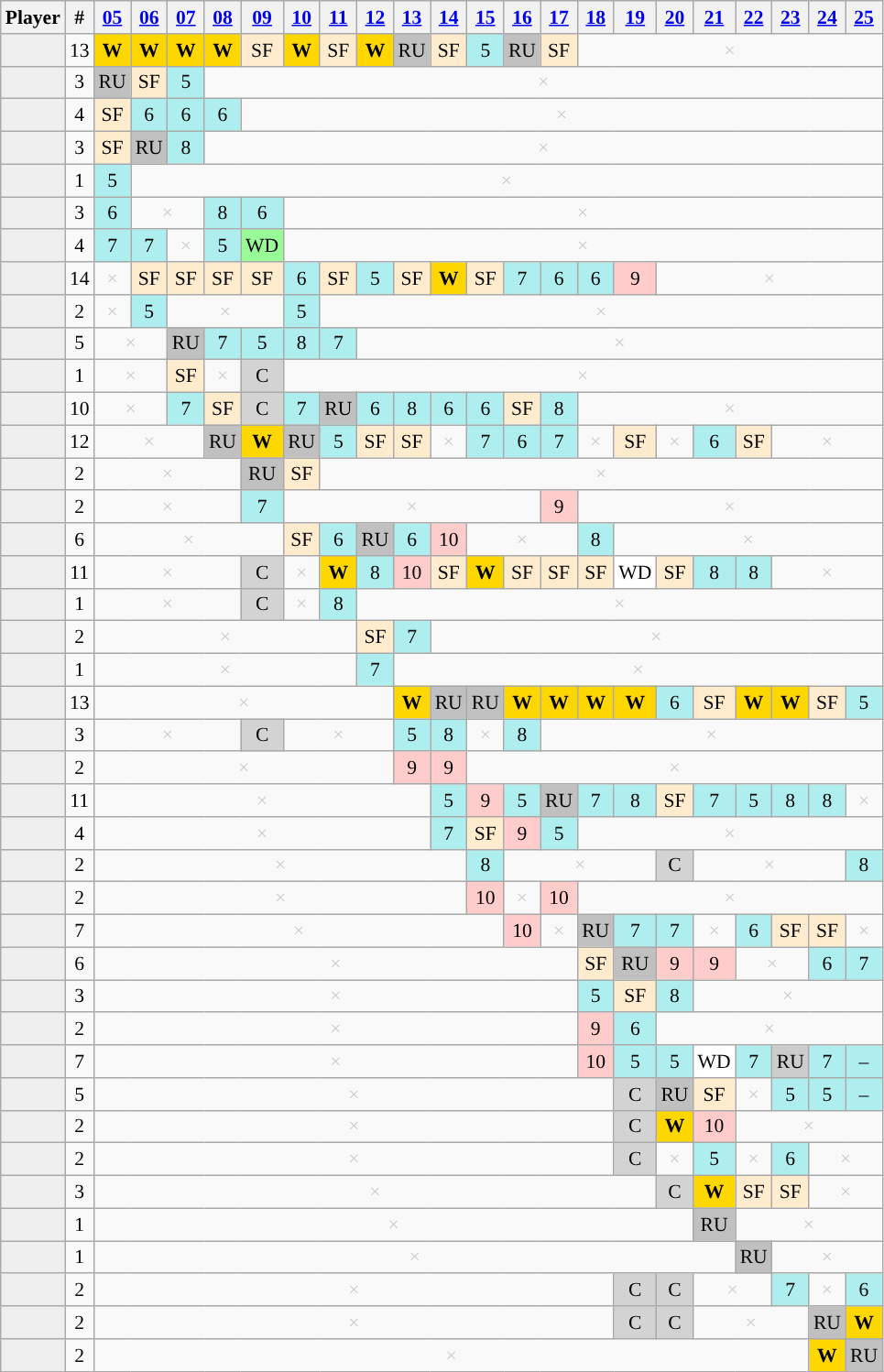<table class="wikitable sortable" style="margin:0; text-align:center; font-size:90%;">
<tr>
<th>Player</th>
<th>#</th>
<th data-sort-type="number"><a href='#'>05</a></th>
<th data-sort-type="number"><a href='#'>06</a></th>
<th data-sort-type="number"><a href='#'>07</a></th>
<th data-sort-type="number"><a href='#'>08</a></th>
<th data-sort-type="number"><a href='#'>09</a></th>
<th data-sort-type="number"><a href='#'>10</a></th>
<th data-sort-type="number"><a href='#'>11</a></th>
<th data-sort-type="number"><a href='#'>12</a></th>
<th data-sort-type="number"><a href='#'>13</a></th>
<th data-sort-type="number"><a href='#'>14</a></th>
<th data-sort-type="number"><a href='#'>15</a></th>
<th data-sort-type="number"><a href='#'>16</a></th>
<th data-sort-type="number"><a href='#'>17</a></th>
<th data-sort-type="number"><a href='#'>18</a></th>
<th data-sort-type="number"><a href='#'>19</a></th>
<th data-sort-type="number"><a href='#'>20</a></th>
<th data-sort-type="number"><a href='#'>21</a></th>
<th data-sort-type="number"><a href='#'>22</a></th>
<th data-sort-type="number"><a href='#'>23</a></th>
<th data-sort-type="number"><a href='#'>24</a></th>
<th data-sort-type="number"><a href='#'>25</a></th>
</tr>
<tr>
<td style="text-align:left; background:#efefef;"></td>
<td>13</td>
<td style="background:gold;"> <strong>W</strong></td>
<td style="background:gold;"> <strong>W</strong></td>
<td style="background:gold;"> <strong>W</strong></td>
<td style="background:gold;"> <strong>W</strong></td>
<td style="background:#ffebcd;"> SF</td>
<td style="background:gold;"> <strong>W</strong></td>
<td style="background:#ffebcd;"> SF</td>
<td style="background:gold;"> <strong>W</strong></td>
<td style="background:silver;"> RU</td>
<td style="background:#ffebcd;"> SF</td>
<td style="background:#afeeee;">5</td>
<td style="background:silver;"> RU</td>
<td style="background:#ffebcd;"> SF</td>
<td style="text-align:center; color:#ccc;" colspan=8> ×</td>
</tr>
<tr>
<td style="text-align:left; background:#efefef;"></td>
<td>3</td>
<td style="background:silver;"> RU</td>
<td style="background:#ffebcd;"> SF</td>
<td style="background:#afeeee;">5</td>
<td colspan="18" style="color:#ccc;"> ×</td>
</tr>
<tr>
<td style="text-align:left; background:#efefef;"></td>
<td>4</td>
<td style="background:#ffebcd;"> SF</td>
<td style="background:#afeeee;">6</td>
<td style="background:#afeeee;">6</td>
<td style="background:#afeeee;">6</td>
<td colspan="17" style="color:#ccc;"> ×</td>
</tr>
<tr>
<td style="text-align:left; background:#efefef;"></td>
<td>3</td>
<td style="background:#ffebcd;"> SF</td>
<td style="background:silver;"> RU</td>
<td style="background:#afeeee;">8</td>
<td colspan="18" style="color:#ccc;"> ×</td>
</tr>
<tr>
<td style="text-align:left; background:#efefef;"></td>
<td>1</td>
<td style="background:#afeeee;">5</td>
<td colspan="20" style="color:#ccc;"> ×</td>
</tr>
<tr>
<td style="text-align:left; background:#efefef;"></td>
<td>3</td>
<td style="background:#afeeee;">6</td>
<td colspan="2" style="color:#ccc;"> ×</td>
<td style="background:#afeeee;">8</td>
<td style="background:#afeeee;">6</td>
<td colspan="16" style="color:#ccc;"> ×</td>
</tr>
<tr>
<td style="text-align:left; background:#efefef;"></td>
<td>4</td>
<td style="background:#afeeee;">7</td>
<td style="background:#afeeee;">7</td>
<td style="color:#ccc;"> ×</td>
<td style="background:#afeeee;">5</td>
<td style="background:PaleGreen;"> WD</td>
<td colspan="16" style="color:#ccc;"> ×</td>
</tr>
<tr>
<td style="text-align:left; background:#efefef;"></td>
<td>14</td>
<td style="text-align:center; color:#ccc;"> ×</td>
<td style="background:#ffebcd;"> SF</td>
<td style="background:#ffebcd;"> SF</td>
<td style="background:#ffebcd;"> SF</td>
<td style="background:#ffebcd;"> SF</td>
<td style="background:#afeeee;">6</td>
<td style="background:#ffebcd;"> SF</td>
<td style="background:#afeeee;">5</td>
<td style="background:#ffebcd;"> SF</td>
<td style="background:gold;"> <strong>W</strong></td>
<td style="background:#ffebcd;"> SF</td>
<td style="background:#afeeee;">7</td>
<td style="background:#afeeee;">6</td>
<td style="background:#afeeee;">6</td>
<td style="background:#ffcccc;">9</td>
<td colspan="6" style="color:#ccc;"> ×</td>
</tr>
<tr>
<td style="text-align:left; background:#efefef;"></td>
<td>2</td>
<td style="color:#ccc;"> ×</td>
<td style="background:#afeeee;">5</td>
<td colspan=3 style="color:#ccc;"> ×</td>
<td style="background:#afeeee;">5</td>
<td colspan="15" style="color:#ccc;"> ×</td>
</tr>
<tr>
<td style="text-align:left; background:#efefef;"></td>
<td>5</td>
<td colspan="2" style="color:#ccc;"> ×</td>
<td style="background:silver;"> RU</td>
<td style="background:#afeeee;">7</td>
<td style="background:#afeeee;">5</td>
<td style="background:#afeeee;">8</td>
<td style="background:#afeeee;">7</td>
<td colspan="14" style="color:#ccc;"> ×</td>
</tr>
<tr>
<td style="text-align:left; background:#efefef;"></td>
<td>1</td>
<td colspan=2 style="color:#ccc;"> ×</td>
<td style="background:#ffebcd;"> SF</td>
<td style="color:#ccc;"> ×</td>
<td style="background:#D3D3D3;">  C</td>
<td colspan="16" style="color:#ccc;"> ×</td>
</tr>
<tr>
<td style="text-align:left; background:#efefef;"></td>
<td>10</td>
<td colspan="2" style="color:#ccc;"> ×</td>
<td style="background:#afeeee;">7</td>
<td style="background:#ffebcd;"> SF</td>
<td style="background:#D3D3D3;"> C</td>
<td style="background:#afeeee;">7</td>
<td style="background:silver;"> RU</td>
<td style="background:#afeeee;">6</td>
<td style="background:#afeeee;">8</td>
<td style="background:#afeeee;">6</td>
<td style="background:#afeeee;">6</td>
<td style="background:#ffebcd;"> SF</td>
<td style="background:#afeeee;">8</td>
<td colspan="8" style="color:#ccc;"> ×</td>
</tr>
<tr>
<td style="text-align:left; background:#efefef;"></td>
<td>12</td>
<td colspan="3" style="color:#ccc;"> ×</td>
<td style="background:silver;"> RU</td>
<td style="background:gold;"> <strong>W</strong></td>
<td style="background:silver;"> RU</td>
<td style="background:#afeeee;">5</td>
<td style="background:#ffebcd;"> SF</td>
<td style="background:#ffebcd;"> SF</td>
<td style="color:#ccc;"> ×</td>
<td Style="background:#afeeee;">7</td>
<td style="background:#afeeee;">6</td>
<td style="background:#afeeee;">7</td>
<td style="color:#ccc;"> ×</td>
<td style="background:#ffebcd;"> SF</td>
<td colspan="1" style="color:#ccc;"> ×</td>
<td style="background:#afeeee;">6</td>
<td style="background:#ffebcd;"> SF</td>
<td colspan="3" style="color:#ccc;"> ×</td>
</tr>
<tr>
<td style="text-align:left; background:#efefef;"></td>
<td>2</td>
<td colspan="4" style="color:#ccc;"> ×</td>
<td style="background:silver;"> RU</td>
<td style="background:#ffebcd;"> SF</td>
<td colspan="15" style="color:#ccc;"> ×</td>
</tr>
<tr>
<td style="text-align:left; background:#efefef;"></td>
<td>2</td>
<td colspan="4" style="color:#ccc;"> ×</td>
<td style="background:#afeeee;">7</td>
<td colspan="7" style="color:#ccc;"> ×</td>
<td style="background:#ffcccc;">9</td>
<td colspan="8" style="color:#ccc;"> ×</td>
</tr>
<tr>
<td style="text-align:left; background:#efefef;"></td>
<td>6</td>
<td colspan="5" style="color:#ccc;"> ×</td>
<td style="background:#ffebcd;"> SF</td>
<td style="background:#afeeee;">6</td>
<td style="background:silver;"> RU</td>
<td style="background:#afeeee;">6</td>
<td style="background:#ffcccc;">10</td>
<td colspan="3" style="color:#ccc;"> ×</td>
<td style="background:#afeeee;">8</td>
<td colspan="7" style="color:#ccc;"> ×</td>
</tr>
<tr>
<td style="text-align:left; background:#efefef;"></td>
<td>11</td>
<td colspan=4 style="color:#ccc;"> ×</td>
<td style="background:#D3D3D3;"> C</td>
<td style="color:#ccc;"> ×</td>
<td style="background:gold;"> <strong>W</strong></td>
<td style="background:#afeeee;">8</td>
<td style="background:#ffcccc;">10</td>
<td style="background:#ffebcd;"> SF</td>
<td style="background:gold;"> <strong>W</strong></td>
<td style="background:#ffebcd;"> SF</td>
<td style="background:#ffebcd;"> SF</td>
<td style="background:#ffebcd;"> SF</td>
<td style="background:white;"> WD</td>
<td style="background:#ffebcd;"> SF</td>
<td style="background:#afeeee;">8</td>
<td style="background:#afeeee;">8</td>
<td colspan="3" style="color:#ccc;"> ×</td>
</tr>
<tr>
<td style="text-align:left; background:#efefef;"></td>
<td>1</td>
<td colspan=4 style="color:#ccc;"> ×</td>
<td style="background:#D3D3D3;"> C</td>
<td style="color:#ccc;"> ×</td>
<td style="background:#afeeee;">8</td>
<td colspan="14" style="color:#ccc;"> ×</td>
</tr>
<tr>
<td style="text-align:left; background:#efefef;"></td>
<td>2</td>
<td colspan=7 style="color:#ccc;"> ×</td>
<td style="background:#ffebcd;"> SF</td>
<td style="background:#afeeee;">7</td>
<td colspan="12" style="color:#ccc;"> ×</td>
</tr>
<tr>
<td style="text-align:left; background:#efefef;"></td>
<td>1</td>
<td colspan=7 style="color:#ccc;"> ×</td>
<td style="background:#afeeee;">7</td>
<td colspan="13" style="color:#ccc;"> ×</td>
</tr>
<tr>
<td style="text-align:left; background:#efefef;"></td>
<td>13</td>
<td colspan="8" style="color:#ccc;"> ×</td>
<td style="background:gold;"> <strong>W</strong></td>
<td style="background:silver;"> RU</td>
<td style="background:silver;"> RU</td>
<td style="background:gold;"> <strong>W</strong></td>
<td style="background:gold;"> <strong>W</strong></td>
<td style="background:gold;"> <strong>W</strong></td>
<td style="background:gold;"> <strong>W</strong></td>
<td style="background:#afeeee;">6</td>
<td style="background:#ffebcd;"> SF</td>
<td style="background:gold;"> <strong>W</strong></td>
<td style="background:gold;"> <strong>W</strong></td>
<td style="background:#ffebcd;"> SF</td>
<td style="background:#afeeee;">5</td>
</tr>
<tr>
<td style="text-align:left; background:#efefef;"></td>
<td>3</td>
<td colspan=4 style="color:#ccc;"> ×</td>
<td style="background:#D3D3D3;"> C</td>
<td colspan=3 style="color:#ccc;"> ×</td>
<td style="background:#afeeee;">5</td>
<td style="background:#afeeee;">8</td>
<td style="color:#ccc;"> ×</td>
<td style="background:#afeeee;">8</td>
<td colspan="9" style="color:#ccc;"> ×</td>
</tr>
<tr>
<td style="text-align:left; background:#efefef;"></td>
<td>2</td>
<td colspan=8 style="color:#ccc;"> ×</td>
<td style="background:#ffcccc;">9</td>
<td style="background:#ffcccc;">9</td>
<td colspan="11" style="color:#ccc;"> ×</td>
</tr>
<tr>
<td style="text-align:left; background:#efefef;"></td>
<td>11</td>
<td colspan="9" style="color:#ccc;"> ×</td>
<td style="background:#afeeee;">5</td>
<td style="background:#ffcccc;">9</td>
<td style="background:#afeeee;">5</td>
<td style="background:silver;"> RU</td>
<td style="background:#afeeee;">7</td>
<td style="background:#afeeee;">8</td>
<td style="background:#ffebcd;"> SF</td>
<td style="background:#afeeee;">7</td>
<td style="background:#afeeee;">5</td>
<td style="background:#afeeee;">8</td>
<td style="background:#afeeee;">8</td>
<td colspan="1" style="color:#ccc;"> ×</td>
</tr>
<tr>
<td style="text-align:left; background:#efefef;"></td>
<td>4</td>
<td colspan=9 style="color:#ccc;"> ×</td>
<td style="background:#afeeee;">7</td>
<td style="background:#ffebcd;"> SF</td>
<td style="background:#ffcccc;">9</td>
<td style="background:#afeeee;">5</td>
<td colspan="8" style="color:#ccc;"> ×</td>
</tr>
<tr>
<td style="text-align:left; background:#efefef;"></td>
<td>2</td>
<td colspan=10 style="color:#ccc;"> ×</td>
<td style="background:#afeeee;">8</td>
<td colspan="4" style="color:#ccc;"> ×</td>
<td style="background:#D3D3D3;"> C</td>
<td colspan="4" style="color:#ccc;"> ×</td>
<td style="background:#afeeee;">8</td>
</tr>
<tr>
<td style="text-align:left; background:#efefef;"></td>
<td>2</td>
<td colspan=10 style="color:#ccc;"> ×</td>
<td style="background:#ffcccc;">10</td>
<td style="color:#ccc;"> ×</td>
<td style="background:#ffcccc;">10</td>
<td colspan="8" style="color:#ccc;"> ×</td>
</tr>
<tr>
<td style="text-align:left; background:#efefef;"></td>
<td>7</td>
<td colspan=11 style="color:#ccc;"> ×</td>
<td style="background:#ffcccc;">10</td>
<td style="color:#ccc;"> ×</td>
<td style="background:silver;"> RU</td>
<td style="background:#afeeee;">7</td>
<td style="background:#afeeee;">7</td>
<td colspan=1 style="color:#ccc;"> ×</td>
<td style="background:#afeeee;">6</td>
<td style="background:#ffebcd;">SF</td>
<td style="background:#ffebcd;">SF</td>
<td colspan=1 style="color:#ccc;"> ×</td>
</tr>
<tr>
<td style="text-align:left; background:#efefef;"></td>
<td>6</td>
<td colspan=13 style="color:#ccc;"> ×</td>
<td style="background:#ffebcd;"> SF</td>
<td style="background:silver;"> RU</td>
<td style="background:#ffcccc;">9</td>
<td style="background:#ffcccc;">9</td>
<td colspan=2 style="color:#ccc;"> ×</td>
<td style="background:#afeeee;">6</td>
<td style="background:#afeeee;">7</td>
</tr>
<tr>
<td style="text-align:left; background:#efefef;"></td>
<td>3</td>
<td colspan=13 style="color:#ccc;"> ×</td>
<td style="background:#afeeee;">5</td>
<td style="background:#ffebcd;"> SF</td>
<td style="background:#afeeee;">8</td>
<td colspan=5 style="color:#ccc;"> ×</td>
</tr>
<tr>
<td style="text-align:left; background:#efefef;"></td>
<td>2</td>
<td colspan=13 style="color:#ccc;"> ×</td>
<td style="background:#ffcccc;">9</td>
<td style="background:#afeeee;">6</td>
<td colspan=6 style="color:#ccc;"> ×</td>
</tr>
<tr>
<td style="text-align:left; background:#efefef;"></td>
<td>7</td>
<td colspan=13 style="color:#ccc;"> ×</td>
<td style="background:#ffcccc;">10</td>
<td style="background:#afeeee;">5</td>
<td style="background:#afeeee;">5</td>
<td style="background:white;"> WD</td>
<td style="background:#afeeee;">7</td>
<td style="background:#ccc;">RU</td>
<td style="background:#afeeee;">7</td>
<td style="background:#afeeee;">–</td>
</tr>
<tr>
<td style="text-align:left; background:#efefef;"></td>
<td>5</td>
<td colspan=14 style="color:#ccc;"> ×</td>
<td style="background:#D3D3D3;"> C</td>
<td style="background:silver;"> RU</td>
<td style="background:#ffebcd;"> SF</td>
<td colspan=1 style="color:#ccc;"> ×</td>
<td style="background:#afeeee;">5</td>
<td style="background:#afeeee;">5</td>
<td style="background:#afeeee;">–</td>
</tr>
<tr>
<td style="text-align:left; background:#efefef;"></td>
<td>2</td>
<td colspan=14 style="color:#ccc;"> ×</td>
<td style="background:#D3D3D3;"> C</td>
<td style="background:gold;"> <strong>W</strong></td>
<td style="background:#ffcccc;">10</td>
<td colspan=4 style="color:#ccc;"> ×</td>
</tr>
<tr>
<td style="text-align:left; background:#efefef;"></td>
<td>2</td>
<td colspan=14 style="color:#ccc;"> ×</td>
<td style="background:#D3D3D3;"> C</td>
<td colspan=1 style="color:#ccc;"> ×</td>
<td style="background:#afeeee;">5</td>
<td colspan=1 style="color:#ccc;"> ×</td>
<td style="background:#afeeee;">6</td>
<td colspan=2 style="color:#ccc;"> ×</td>
</tr>
<tr>
<td style="text-align:left; background:#efefef;"></td>
<td>3</td>
<td colspan=15 style="color:#ccc;"> ×</td>
<td style="background:#D3D3D3;"> C</td>
<td style="background:gold;"> <strong>W</strong></td>
<td style="background:#ffebcd;"> SF</td>
<td style="background:#ffebcd;"> SF</td>
<td colspan=2 style="color:#ccc;"> ×</td>
</tr>
<tr>
<td style="text-align:left; background:#efefef;"></td>
<td>1</td>
<td colspan=16 style="color:#ccc;"> ×</td>
<td style="background:silver;"> RU</td>
<td colspan=4 style="color:#ccc;"> ×</td>
</tr>
<tr>
<td style="text-align:left; background:#efefef;"></td>
<td>1</td>
<td colspan=17 style="color:#ccc;"> ×</td>
<td style="background:silver;"> RU</td>
<td colspan=3 style="color:#ccc;"> ×</td>
</tr>
<tr>
<td style="text-align:left; background:#efefef;"></td>
<td>2</td>
<td colspan=14 style="color:#ccc;"> ×</td>
<td style="background:#D3D3D3;"> C</td>
<td style="background:#D3D3D3;"> C</td>
<td colspan=2 style="color:#ccc;"> ×</td>
<td style="background:#afeeee;">7</td>
<td colspan=1 style="color:#ccc;"> ×</td>
<td style="background:#afeeee;">6</td>
</tr>
<tr>
<td style="text-align:left; background:#efefef;"></td>
<td>2</td>
<td colspan=14 style="color:#ccc;"> ×</td>
<td style="background:#D3D3D3;"> C</td>
<td style="background:#D3D3D3;"> C</td>
<td colspan=3 style="color:#ccc;"> ×</td>
<td style="background:silver;"> RU</td>
<td style="background:gold;"> <strong>W</strong></td>
</tr>
<tr>
<td style="text-align:left; background:#efefef;"></td>
<td>2</td>
<td colspan=19 style="color:#ccc;"> ×</td>
<td style="background:gold;"> <strong>W</strong></td>
<td style="background:silver;"> RU</td>
</tr>
</table>
